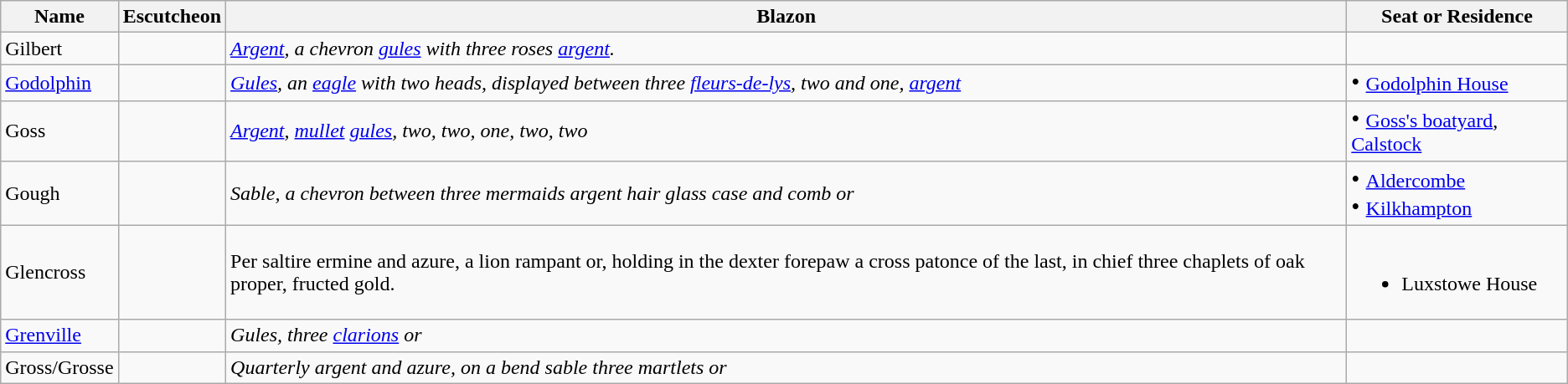<table class="wikitable">
<tr>
<th>Name</th>
<th>Escutcheon</th>
<th>Blazon</th>
<th>Seat or Residence</th>
</tr>
<tr>
<td>Gilbert</td>
<td></td>
<td><em><a href='#'>Argent</a>, a chevron <a href='#'>gules</a> with three roses <a href='#'>argent</a>.</em></td>
</tr>
<tr>
<td><a href='#'>Godolphin</a></td>
<td></td>
<td><em><a href='#'>Gules</a>, an <a href='#'>eagle</a> with two heads, displayed between three <a href='#'>fleurs-de-lys</a>, two and one, <a href='#'>argent</a></em></td>
<td><big> • </big> <a href='#'>Godolphin House</a></td>
</tr>
<tr>
<td>Goss</td>
<td></td>
<td><em><a href='#'>Argent</a>, <a href='#'>mullet</a> <a href='#'>gules</a>, two, two, one, two, two</em></td>
<td><big> • </big> <a href='#'>Goss's boatyard</a>, <a href='#'>Calstock</a></td>
</tr>
<tr>
<td>Gough</td>
<td></td>
<td><em>Sable, a chevron between three mermaids argent hair glass case and comb or</em></td>
<td><big> • </big> <a href='#'>Aldercombe</a> <br> <big> • </big> <a href='#'>Kilkhampton</a></td>
</tr>
<tr>
<td>Glencross</td>
<td></td>
<td>Per saltire ermine and azure, a lion rampant or, holding in the dexter forepaw a cross patonce of the last, in chief three chaplets of oak proper, fructed gold.</td>
<td><br><ul><li>Luxstowe House</li></ul></td>
</tr>
<tr>
<td><a href='#'>Grenville</a></td>
<td></td>
<td><em>Gules, three <a href='#'>clarions</a> or</em></td>
<td></td>
</tr>
<tr>
<td>Gross/Grosse</td>
<td></td>
<td><em>Quarterly argent and azure, on a bend sable three martlets or</em></td>
<td></td>
</tr>
</table>
